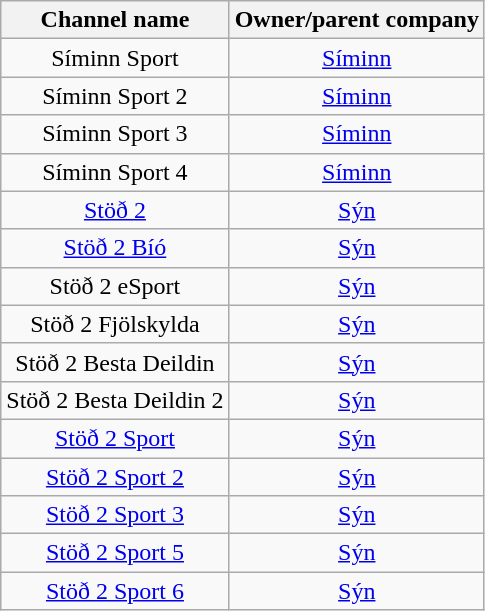<table class="wikitable sortable" style="border-collapse:collapse; text-align:center">
<tr>
<th>Channel name</th>
<th>Owner/parent company</th>
</tr>
<tr>
<td>Síminn Sport</td>
<td><a href='#'>Síminn</a></td>
</tr>
<tr>
<td>Síminn Sport 2</td>
<td><a href='#'>Síminn</a></td>
</tr>
<tr>
<td>Síminn Sport 3</td>
<td><a href='#'>Síminn</a></td>
</tr>
<tr>
<td>Síminn Sport 4</td>
<td><a href='#'>Síminn</a></td>
</tr>
<tr>
<td><a href='#'>Stöð 2</a></td>
<td><a href='#'>Sýn</a></td>
</tr>
<tr>
<td><a href='#'>Stöð 2 Bíó</a></td>
<td><a href='#'>Sýn</a></td>
</tr>
<tr>
<td>Stöð 2 eSport</td>
<td><a href='#'>Sýn</a></td>
</tr>
<tr>
<td>Stöð 2 Fjölskylda</td>
<td><a href='#'>Sýn</a></td>
</tr>
<tr>
<td>Stöð 2 Besta Deildin</td>
<td><a href='#'>Sýn</a></td>
</tr>
<tr>
<td>Stöð 2 Besta Deildin 2</td>
<td><a href='#'>Sýn</a></td>
</tr>
<tr>
<td><a href='#'>Stöð 2 Sport</a></td>
<td><a href='#'>Sýn</a></td>
</tr>
<tr>
<td><a href='#'>Stöð 2 Sport 2</a></td>
<td><a href='#'>Sýn</a></td>
</tr>
<tr>
<td><a href='#'>Stöð 2 Sport 3</a></td>
<td><a href='#'>Sýn</a></td>
</tr>
<tr>
<td><a href='#'>Stöð 2 Sport 5</a></td>
<td><a href='#'>Sýn</a></td>
</tr>
<tr>
<td><a href='#'>Stöð 2 Sport 6</a></td>
<td><a href='#'>Sýn</a></td>
</tr>
</table>
